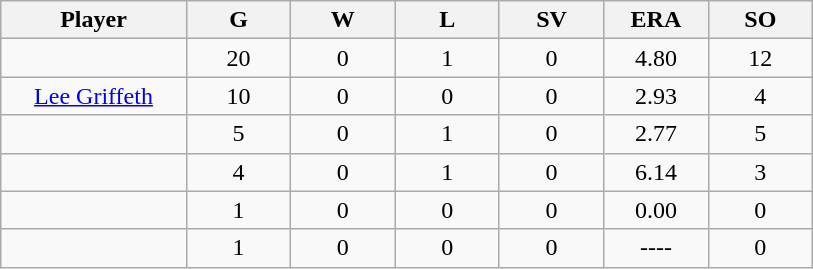<table class="wikitable sortable">
<tr>
<th bgcolor="#DDDDFF" width="16%">Player</th>
<th bgcolor="#DDDDFF" width="9%">G</th>
<th bgcolor="#DDDDFF" width="9%">W</th>
<th bgcolor="#DDDDFF" width="9%">L</th>
<th bgcolor="#DDDDFF" width="9%">SV</th>
<th bgcolor="#DDDDFF" width="9%">ERA</th>
<th bgcolor="#DDDDFF" width="9%">SO</th>
</tr>
<tr align="center">
<td></td>
<td>20</td>
<td>0</td>
<td>1</td>
<td>0</td>
<td>4.80</td>
<td>12</td>
</tr>
<tr align="center">
<td><a href='#'>Lee Griffeth</a></td>
<td>10</td>
<td>0</td>
<td>0</td>
<td>0</td>
<td>2.93</td>
<td>4</td>
</tr>
<tr align=center>
<td></td>
<td>5</td>
<td>0</td>
<td>1</td>
<td>0</td>
<td>2.77</td>
<td>5</td>
</tr>
<tr align="center">
<td></td>
<td>4</td>
<td>0</td>
<td>1</td>
<td>0</td>
<td>6.14</td>
<td>3</td>
</tr>
<tr align="center">
<td></td>
<td>1</td>
<td>0</td>
<td>0</td>
<td>0</td>
<td>0.00</td>
<td>0</td>
</tr>
<tr align="center">
<td></td>
<td>1</td>
<td>0</td>
<td>0</td>
<td>0</td>
<td>----</td>
<td>0</td>
</tr>
</table>
